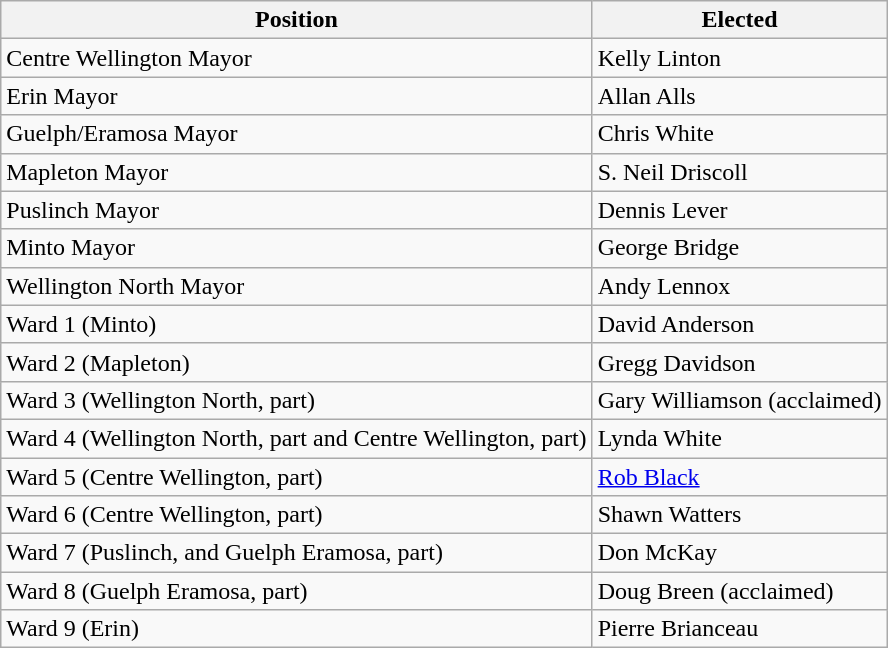<table class="wikitable">
<tr>
<th>Position</th>
<th>Elected</th>
</tr>
<tr>
<td>Centre Wellington Mayor</td>
<td>Kelly Linton</td>
</tr>
<tr>
<td>Erin Mayor</td>
<td>Allan Alls</td>
</tr>
<tr>
<td>Guelph/Eramosa Mayor</td>
<td>Chris White</td>
</tr>
<tr>
<td>Mapleton Mayor</td>
<td>S. Neil Driscoll</td>
</tr>
<tr>
<td>Puslinch Mayor</td>
<td>Dennis Lever</td>
</tr>
<tr>
<td>Minto Mayor</td>
<td>George Bridge</td>
</tr>
<tr>
<td>Wellington North Mayor</td>
<td>Andy Lennox</td>
</tr>
<tr>
<td>Ward 1 (Minto)</td>
<td>David Anderson</td>
</tr>
<tr>
<td>Ward 2 (Mapleton)</td>
<td>Gregg Davidson</td>
</tr>
<tr>
<td>Ward 3 (Wellington North, part)</td>
<td>Gary Williamson (acclaimed)</td>
</tr>
<tr>
<td>Ward 4 (Wellington North, part and Centre Wellington, part)</td>
<td>Lynda White</td>
</tr>
<tr>
<td>Ward 5 (Centre Wellington, part)</td>
<td><a href='#'>Rob Black</a></td>
</tr>
<tr>
<td>Ward 6 (Centre Wellington, part)</td>
<td>Shawn Watters</td>
</tr>
<tr>
<td>Ward 7 (Puslinch, and Guelph Eramosa, part)</td>
<td>Don McKay</td>
</tr>
<tr>
<td>Ward 8 (Guelph Eramosa, part)</td>
<td>Doug Breen (acclaimed)</td>
</tr>
<tr>
<td>Ward 9 (Erin)</td>
<td>Pierre Brianceau</td>
</tr>
</table>
